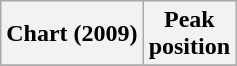<table class="wikitable sortable">
<tr>
<th>Chart (2009)</th>
<th>Peak<br>position</th>
</tr>
<tr>
</tr>
</table>
